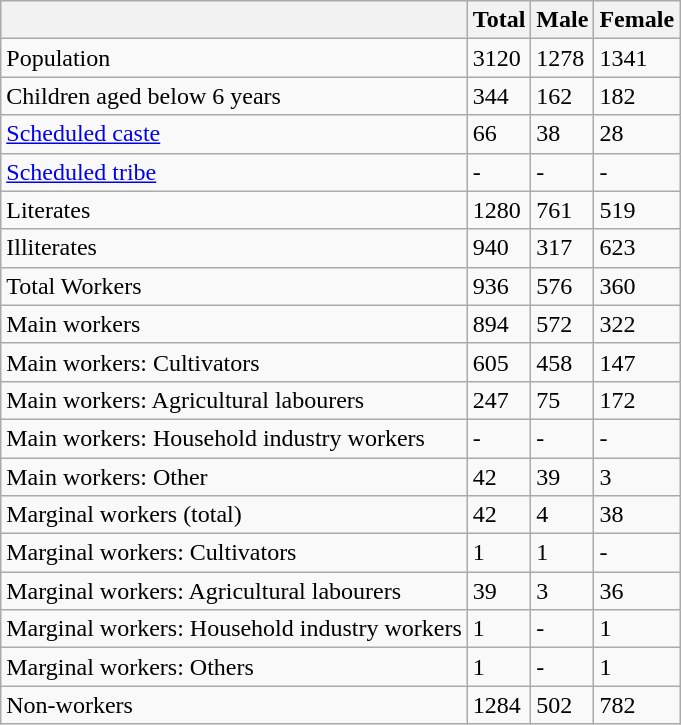<table class="wikitable sortable">
<tr>
<th></th>
<th>Total</th>
<th>Male</th>
<th>Female</th>
</tr>
<tr>
<td>Population</td>
<td>3120</td>
<td>1278</td>
<td>1341</td>
</tr>
<tr>
<td>Children aged below 6 years</td>
<td>344</td>
<td>162</td>
<td>182</td>
</tr>
<tr>
<td><a href='#'>Scheduled caste</a></td>
<td>66</td>
<td>38</td>
<td>28</td>
</tr>
<tr>
<td><a href='#'>Scheduled tribe</a></td>
<td>-</td>
<td>-</td>
<td>-</td>
</tr>
<tr>
<td>Literates</td>
<td>1280</td>
<td>761</td>
<td>519</td>
</tr>
<tr>
<td>Illiterates</td>
<td>940</td>
<td>317</td>
<td>623</td>
</tr>
<tr>
<td>Total Workers</td>
<td>936</td>
<td>576</td>
<td>360</td>
</tr>
<tr>
<td>Main workers</td>
<td>894</td>
<td>572</td>
<td>322</td>
</tr>
<tr>
<td>Main workers: Cultivators</td>
<td>605</td>
<td>458</td>
<td>147</td>
</tr>
<tr>
<td>Main workers: Agricultural labourers</td>
<td>247</td>
<td>75</td>
<td>172</td>
</tr>
<tr>
<td>Main workers: Household industry workers</td>
<td>-</td>
<td>-</td>
<td>-</td>
</tr>
<tr>
<td>Main workers: Other</td>
<td>42</td>
<td>39</td>
<td>3</td>
</tr>
<tr>
<td>Marginal workers (total)</td>
<td>42</td>
<td>4</td>
<td>38</td>
</tr>
<tr>
<td>Marginal workers: Cultivators</td>
<td>1</td>
<td>1</td>
<td>-</td>
</tr>
<tr>
<td>Marginal workers: Agricultural labourers</td>
<td>39</td>
<td>3</td>
<td>36</td>
</tr>
<tr>
<td>Marginal workers: Household industry workers</td>
<td>1</td>
<td>-</td>
<td>1</td>
</tr>
<tr>
<td>Marginal workers: Others</td>
<td>1</td>
<td>-</td>
<td>1</td>
</tr>
<tr>
<td>Non-workers</td>
<td>1284</td>
<td>502</td>
<td>782</td>
</tr>
</table>
